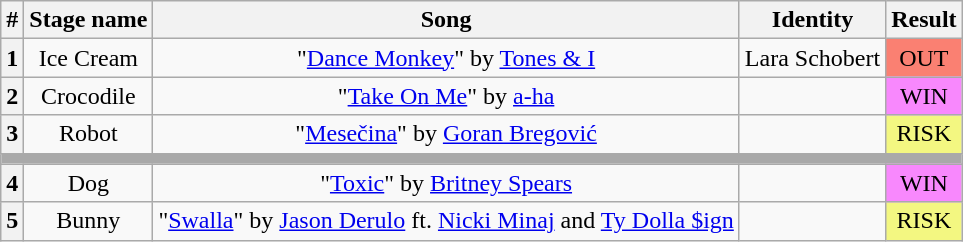<table class="wikitable plainrowheaders" style="text-align: center">
<tr>
<th>#</th>
<th>Stage name</th>
<th>Song</th>
<th>Identity</th>
<th>Result</th>
</tr>
<tr>
<th>1</th>
<td>Ice Cream</td>
<td>"<a href='#'>Dance Monkey</a>" by <a href='#'>Tones & I</a></td>
<td>Lara Schobert</td>
<td bgcolor="salmon">OUT</td>
</tr>
<tr>
<th>2</th>
<td>Crocodile</td>
<td>"<a href='#'>Take On Me</a>" by <a href='#'>a-ha</a></td>
<td></td>
<td bgcolor="F888FD">WIN</td>
</tr>
<tr>
<th>3</th>
<td>Robot</td>
<td>"<a href='#'>Mesečina</a>" by <a href='#'>Goran Bregović</a></td>
<td></td>
<td bgcolor="F3F781">RISK</td>
</tr>
<tr>
<th colspan="5" style="background:darkgrey"></th>
</tr>
<tr>
<th>4</th>
<td>Dog</td>
<td>"<a href='#'>Toxic</a>" by <a href='#'>Britney Spears</a></td>
<td></td>
<td bgcolor="F888FD">WIN</td>
</tr>
<tr>
<th>5</th>
<td>Bunny</td>
<td>"<a href='#'>Swalla</a>" by <a href='#'>Jason Derulo</a> ft. <a href='#'>Nicki Minaj</a> and <a href='#'>Ty Dolla $ign</a></td>
<td></td>
<td bgcolor="F3F781">RISK</td>
</tr>
</table>
